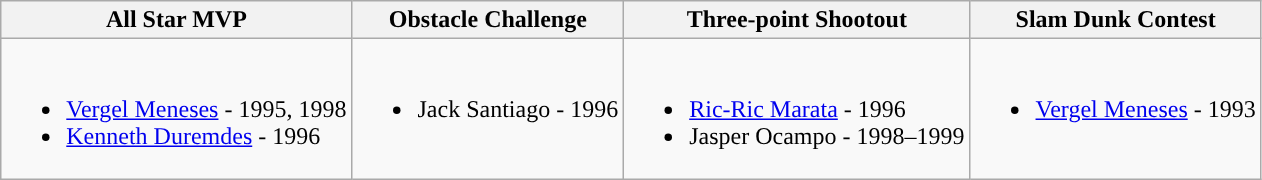<table class=wikitable>
<tr>
<th>All Star MVP</th>
<th>Obstacle Challenge</th>
<th>Three-point Shootout</th>
<th>Slam Dunk Contest</th>
</tr>
<tr>
<td valign="top"><br><ul><li><a href='#'>Vergel Meneses</a> - 1995, 1998</li><li><a href='#'>Kenneth Duremdes</a> - 1996</li></ul></td>
<td valign="top"><br><ul><li>Jack Santiago - 1996</li></ul></td>
<td valign="top"><br><ul><li><a href='#'>Ric-Ric Marata</a> - 1996</li><li>Jasper Ocampo - 1998–1999</li></ul></td>
<td valign="top"><br><ul><li><a href='#'>Vergel Meneses</a> - 1993</li></ul></td>
</tr>
</table>
